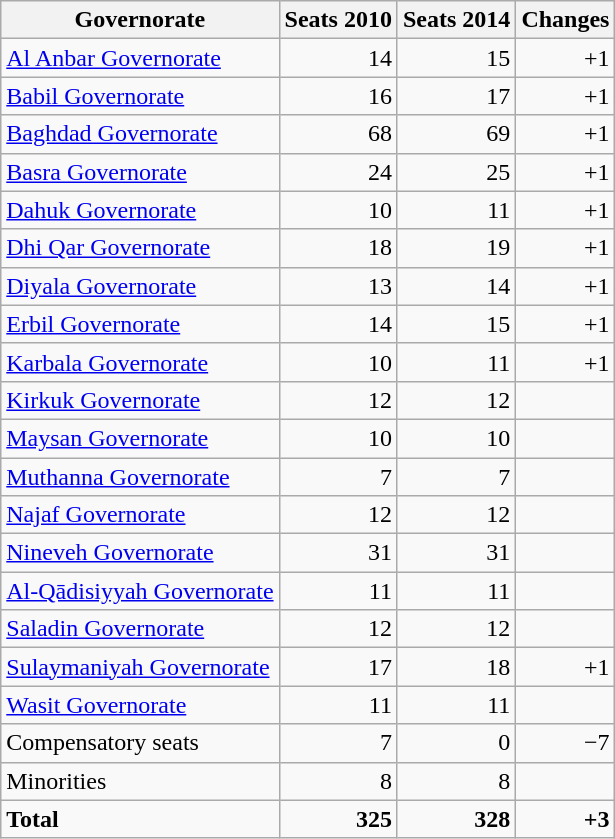<table class="wikitable sortable" style=text-align:right>
<tr>
<th>Governorate</th>
<th>Seats 2010</th>
<th>Seats 2014</th>
<th>Changes</th>
</tr>
<tr>
<td align=left><a href='#'>Al Anbar Governorate</a></td>
<td>14</td>
<td>15</td>
<td>+1</td>
</tr>
<tr>
<td align=left><a href='#'>Babil Governorate</a></td>
<td>16</td>
<td>17</td>
<td>+1</td>
</tr>
<tr>
<td align=left><a href='#'>Baghdad Governorate</a></td>
<td>68</td>
<td>69</td>
<td>+1</td>
</tr>
<tr>
<td align=left><a href='#'>Basra Governorate</a></td>
<td>24</td>
<td>25</td>
<td>+1</td>
</tr>
<tr>
<td align=left><a href='#'>Dahuk Governorate</a></td>
<td>10</td>
<td>11</td>
<td>+1</td>
</tr>
<tr>
<td align=left><a href='#'>Dhi Qar Governorate</a></td>
<td>18</td>
<td>19</td>
<td>+1</td>
</tr>
<tr>
<td align=left><a href='#'>Diyala Governorate</a></td>
<td>13</td>
<td>14</td>
<td>+1</td>
</tr>
<tr>
<td align=left><a href='#'>Erbil Governorate</a></td>
<td>14</td>
<td>15</td>
<td>+1</td>
</tr>
<tr>
<td align=left><a href='#'>Karbala Governorate</a></td>
<td>10</td>
<td>11</td>
<td>+1</td>
</tr>
<tr>
<td align=left><a href='#'>Kirkuk Governorate</a></td>
<td>12</td>
<td>12</td>
<td></td>
</tr>
<tr>
<td align=left><a href='#'>Maysan Governorate</a></td>
<td>10</td>
<td>10</td>
<td></td>
</tr>
<tr>
<td align=left><a href='#'>Muthanna Governorate</a></td>
<td>7</td>
<td>7</td>
<td></td>
</tr>
<tr>
<td align=left><a href='#'>Najaf Governorate</a></td>
<td>12</td>
<td>12</td>
<td></td>
</tr>
<tr>
<td align=left><a href='#'>Nineveh Governorate</a></td>
<td>31</td>
<td>31</td>
<td></td>
</tr>
<tr>
<td align=left><a href='#'>Al-Qādisiyyah Governorate</a></td>
<td>11</td>
<td>11</td>
<td></td>
</tr>
<tr>
<td align=left><a href='#'>Saladin Governorate</a></td>
<td>12</td>
<td>12</td>
<td></td>
</tr>
<tr>
<td align=left><a href='#'>Sulaymaniyah Governorate</a></td>
<td>17</td>
<td>18</td>
<td>+1</td>
</tr>
<tr>
<td align=left><a href='#'>Wasit Governorate</a></td>
<td>11</td>
<td>11</td>
<td></td>
</tr>
<tr>
<td align=left>Compensatory seats</td>
<td>7</td>
<td>0</td>
<td>−7</td>
</tr>
<tr>
<td align=left>Minorities</td>
<td>8</td>
<td>8</td>
<td></td>
</tr>
<tr class=sortbottom style=font-weight:bold>
<td align=left>Total</td>
<td>325</td>
<td>328</td>
<td>+3</td>
</tr>
</table>
